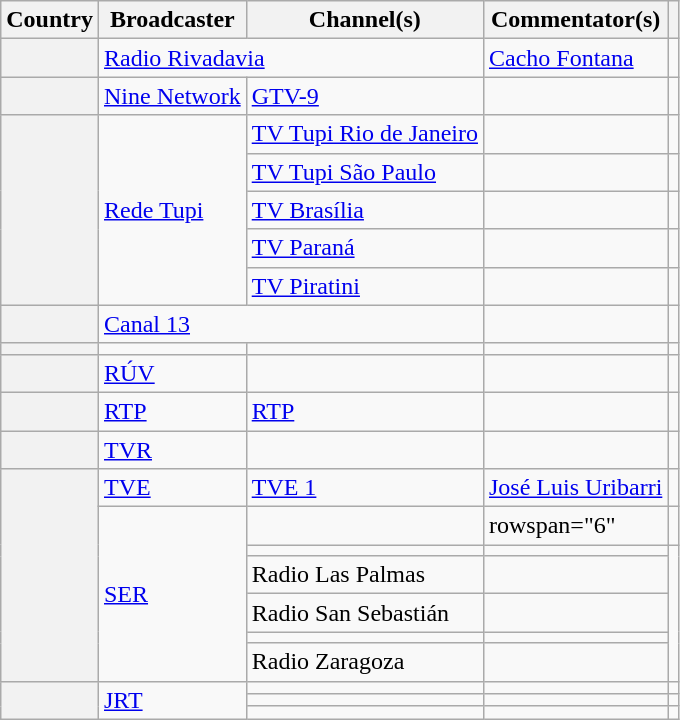<table class="wikitable plainrowheaders">
<tr>
<th scope="col">Country</th>
<th scope="col">Broadcaster</th>
<th scope="col">Channel(s)</th>
<th scope="col">Commentator(s)</th>
<th scope="col"></th>
</tr>
<tr>
<th scope="rowgroup"></th>
<td colspan="2"><a href='#'>Radio Rivadavia</a></td>
<td><a href='#'>Cacho Fontana</a></td>
<td style="text-align:center"></td>
</tr>
<tr>
<th scope="row"></th>
<td><a href='#'>Nine Network</a></td>
<td><a href='#'>GTV-9</a></td>
<td></td>
<td style="text-align:center"></td>
</tr>
<tr>
<th scope="rowgroup" rowspan="5"></th>
<td rowspan="5"><a href='#'>Rede Tupi</a></td>
<td><a href='#'>TV Tupi Rio de Janeiro</a></td>
<td></td>
<td style="text-align:center"></td>
</tr>
<tr>
<td><a href='#'>TV Tupi São Paulo</a></td>
<td></td>
<td style="text-align:center"></td>
</tr>
<tr>
<td><a href='#'>TV Brasília</a></td>
<td></td>
<td style="text-align:center"></td>
</tr>
<tr>
<td><a href='#'>TV Paraná</a></td>
<td></td>
<td style="text-align:center"></td>
</tr>
<tr>
<td><a href='#'>TV Piratini</a></td>
<td></td>
<td style="text-align:center"></td>
</tr>
<tr>
<th scope="row"></th>
<td colspan="2"><a href='#'>Canal 13</a></td>
<td></td>
<td style="text-align:center"></td>
</tr>
<tr>
<th scope="row"></th>
<td></td>
<td></td>
<td></td>
<td style="text-align:center"></td>
</tr>
<tr>
<th scope="row"></th>
<td><a href='#'>RÚV</a></td>
<td></td>
<td></td>
<td style="text-align:center"></td>
</tr>
<tr>
<th scope="row"></th>
<td><a href='#'>RTP</a></td>
<td><a href='#'>RTP</a></td>
<td></td>
<td style="text-align:center"></td>
</tr>
<tr>
<th scope="row"></th>
<td><a href='#'>TVR</a></td>
<td></td>
<td></td>
<td style="text-align:center"></td>
</tr>
<tr>
<th scope="row" rowspan="7"></th>
<td><a href='#'>TVE</a></td>
<td><a href='#'>TVE 1</a></td>
<td><a href='#'>José Luis Uribarri</a></td>
<td style="text-align:center"></td>
</tr>
<tr>
<td rowspan="6"><a href='#'>SER</a></td>
<td></td>
<td>rowspan="6" </td>
<td style="text-align:center"></td>
</tr>
<tr>
<td></td>
<td style="text-align:center"></td>
</tr>
<tr>
<td>Radio Las Palmas</td>
<td style="text-align:center"></td>
</tr>
<tr>
<td>Radio San Sebastián</td>
<td style="text-align:center"></td>
</tr>
<tr>
<td></td>
<td style="text-align:center"></td>
</tr>
<tr>
<td>Radio Zaragoza</td>
<td style="text-align:center"></td>
</tr>
<tr>
<th scope="rowgroup" rowspan="3"></th>
<td rowspan="3"><a href='#'>JRT</a></td>
<td></td>
<td></td>
<td style="text-align:center"></td>
</tr>
<tr>
<td></td>
<td></td>
<td style="text-align:center"></td>
</tr>
<tr>
<td></td>
<td></td>
<td style="text-align:center"></td>
</tr>
</table>
